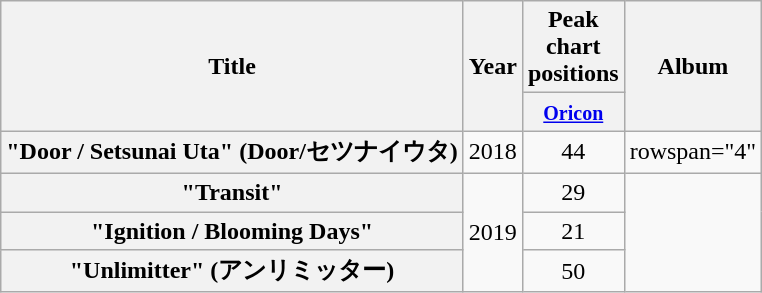<table class="wikitable plainrowheaders" style="text-align:center;">
<tr>
<th scope="col" rowspan="2">Title</th>
<th scope="col" rowspan="2">Year</th>
<th scope="col" colspan="1">Peak <br> chart <br> positions</th>
<th scope="col" rowspan="2">Album</th>
</tr>
<tr>
<th scope="col"><small><a href='#'>Oricon</a></small></th>
</tr>
<tr>
<th scope="row">"Door / Setsunai Uta" (Door/セツナイウタ)</th>
<td>2018</td>
<td>44</td>
<td>rowspan="4" </td>
</tr>
<tr>
<th scope="row">"Transit"</th>
<td rowspan="3">2019</td>
<td>29</td>
</tr>
<tr>
<th scope="row">"Ignition / Blooming Days"</th>
<td>21</td>
</tr>
<tr>
<th scope="row">"Unlimitter" (アンリミッター)</th>
<td>50</td>
</tr>
</table>
